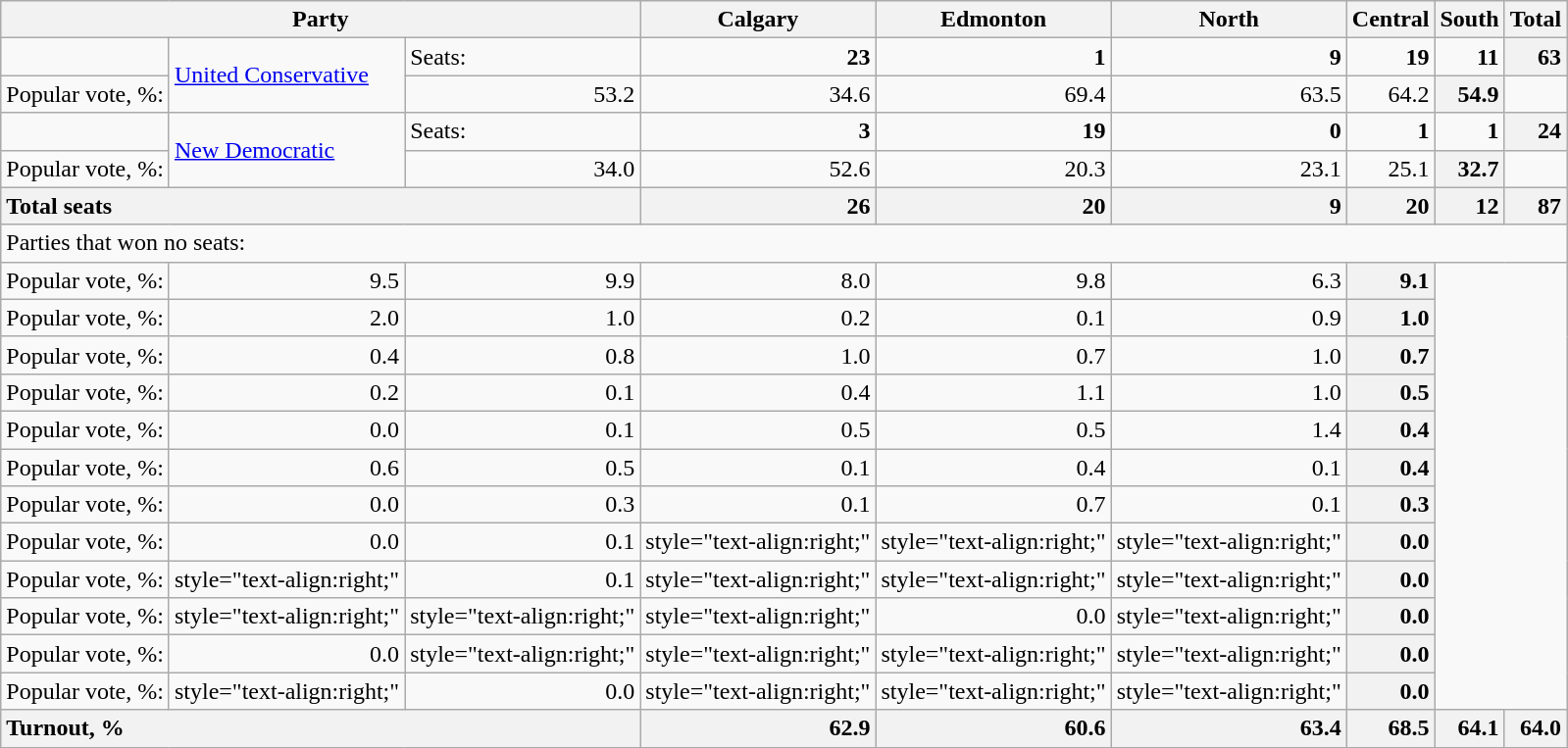<table class="wikitable">
<tr>
<th style="text-align:center;" colspan="3">Party</th>
<th style="text-align:center;">Calgary</th>
<th style="text-align:center;">Edmonton</th>
<th style="text-align:center;">North </th>
<th style="text-align:center;">Central</th>
<th style="text-align:center;">South</th>
<th style="text-align:center;">Total</th>
</tr>
<tr>
<td>    </td>
<td rowspan="2"><a href='#'>United Conservative</a></td>
<td>Seats:</td>
<td style="text-align:right;"><strong>23</strong></td>
<td style="text-align:right;"><strong>1</strong></td>
<td style="text-align:right;"><strong>9</strong></td>
<td style="text-align:right;"><strong>19</strong></td>
<td style="text-align:right;"><strong>11</strong></td>
<th style="text-align:right;">63</th>
</tr>
<tr>
<td>Popular vote, %:</td>
<td style="text-align:right;">53.2</td>
<td style="text-align:right;">34.6</td>
<td style="text-align:right;">69.4</td>
<td style="text-align:right;">63.5</td>
<td style="text-align:right;">64.2</td>
<th style="text-align:right;">54.9</th>
</tr>
<tr>
<td>    </td>
<td rowspan="2"><a href='#'>New Democratic</a></td>
<td>Seats:</td>
<td style="text-align:right;"><strong>3</strong></td>
<td style="text-align:right;"><strong>19</strong></td>
<td style="text-align:right;"><strong>0</strong></td>
<td style="text-align:right;"><strong>1</strong></td>
<td style="text-align:right;"><strong>1</strong></td>
<th style="text-align:right;">24</th>
</tr>
<tr>
<td>Popular vote, %:</td>
<td style="text-align:right;">34.0</td>
<td style="text-align:right;">52.6</td>
<td style="text-align:right;">20.3</td>
<td style="text-align:right;">23.1</td>
<td style="text-align:right;">25.1</td>
<th style="text-align:right;">32.7</th>
</tr>
<tr>
<th style="text-align:left;" colspan="3">Total seats</th>
<th style="text-align:right;">26</th>
<th style="text-align:right;">20</th>
<th style="text-align:right;">9</th>
<th style="text-align:right;">20</th>
<th style="text-align:right;">12</th>
<th style="text-align:right;">87</th>
</tr>
<tr>
<td colspan="9">Parties that won no seats:</td>
</tr>
<tr>
<td>Popular vote, %:</td>
<td style="text-align:right;">9.5</td>
<td style="text-align:right;">9.9</td>
<td style="text-align:right;">8.0</td>
<td style="text-align:right;">9.8</td>
<td style="text-align:right;">6.3</td>
<th style="text-align:right;">9.1</th>
</tr>
<tr>
<td>Popular vote, %:</td>
<td style="text-align:right;">2.0</td>
<td style="text-align:right;">1.0</td>
<td style="text-align:right;">0.2</td>
<td style="text-align:right;">0.1</td>
<td style="text-align:right;">0.9</td>
<th style="text-align:right;">1.0</th>
</tr>
<tr>
<td>Popular vote, %:</td>
<td style="text-align:right;">0.4</td>
<td style="text-align:right;">0.8</td>
<td style="text-align:right;">1.0</td>
<td style="text-align:right;">0.7</td>
<td style="text-align:right;">1.0</td>
<th style="text-align:right;">0.7</th>
</tr>
<tr>
<td>Popular vote, %:</td>
<td style="text-align:right;">0.2</td>
<td style="text-align:right;">0.1</td>
<td style="text-align:right;">0.4</td>
<td style="text-align:right;">1.1</td>
<td style="text-align:right;">1.0</td>
<th style="text-align:right;">0.5</th>
</tr>
<tr>
<td>Popular vote, %:</td>
<td style="text-align:right;">0.0</td>
<td style="text-align:right;">0.1</td>
<td style="text-align:right;">0.5</td>
<td style="text-align:right;">0.5</td>
<td style="text-align:right;">1.4</td>
<th style="text-align:right;">0.4</th>
</tr>
<tr>
<td>Popular vote, %:</td>
<td style="text-align:right;">0.6</td>
<td style="text-align:right;">0.5</td>
<td style="text-align:right;">0.1</td>
<td style="text-align:right;">0.4</td>
<td style="text-align:right;">0.1</td>
<th style="text-align:right;">0.4</th>
</tr>
<tr>
<td>Popular vote, %:</td>
<td style="text-align:right;">0.0</td>
<td style="text-align:right;">0.3</td>
<td style="text-align:right;">0.1</td>
<td style="text-align:right;">0.7</td>
<td style="text-align:right;">0.1</td>
<th style="text-align:right;">0.3</th>
</tr>
<tr>
<td>Popular vote, %:</td>
<td style="text-align:right;">0.0</td>
<td style="text-align:right;">0.1</td>
<td>style="text-align:right;"</td>
<td>style="text-align:right;"</td>
<td>style="text-align:right;"</td>
<th style="text-align:right;">0.0</th>
</tr>
<tr>
<td>Popular vote, %:</td>
<td>style="text-align:right;"</td>
<td style="text-align:right;">0.1</td>
<td>style="text-align:right;"</td>
<td>style="text-align:right;"</td>
<td>style="text-align:right;"</td>
<th style="text-align:right;">0.0</th>
</tr>
<tr>
<td>Popular vote, %:</td>
<td>style="text-align:right;"</td>
<td>style="text-align:right;"</td>
<td>style="text-align:right;"</td>
<td style="text-align:right;">0.0</td>
<td>style="text-align:right;"</td>
<th style="text-align:right;">0.0</th>
</tr>
<tr>
<td>Popular vote, %:</td>
<td style="text-align:right;">0.0</td>
<td>style="text-align:right;"</td>
<td>style="text-align:right;"</td>
<td>style="text-align:right;"</td>
<td>style="text-align:right;"</td>
<th style="text-align:right;">0.0</th>
</tr>
<tr>
<td>Popular vote, %:</td>
<td>style="text-align:right;"</td>
<td style="text-align:right;">0.0</td>
<td>style="text-align:right;"</td>
<td>style="text-align:right;"</td>
<td>style="text-align:right;"</td>
<th style="text-align:right;">0.0</th>
</tr>
<tr>
<th style="text-align:left;" colspan="3">Turnout, %</th>
<th style="text-align:right;">62.9</th>
<th style="text-align:right;">60.6</th>
<th style="text-align:right;">63.4</th>
<th style="text-align:right;">68.5</th>
<th style="text-align:right;">64.1</th>
<th style="text-align:right;">64.0</th>
</tr>
</table>
